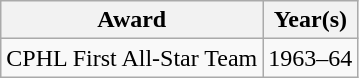<table class="wikitable">
<tr>
<th>Award</th>
<th>Year(s)</th>
</tr>
<tr>
<td>CPHL First All-Star Team</td>
<td>1963–64</td>
</tr>
</table>
